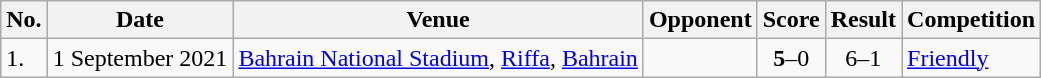<table class="wikitable">
<tr>
<th>No.</th>
<th>Date</th>
<th>Venue</th>
<th>Opponent</th>
<th>Score</th>
<th>Result</th>
<th>Competition</th>
</tr>
<tr>
<td>1.</td>
<td>1 September 2021</td>
<td><a href='#'>Bahrain National Stadium</a>, <a href='#'>Riffa</a>, <a href='#'>Bahrain</a></td>
<td></td>
<td align=center><strong>5</strong>–0</td>
<td align=center>6–1</td>
<td><a href='#'>Friendly</a></td>
</tr>
</table>
